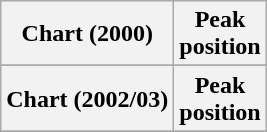<table class="wikitable sortable">
<tr>
<th>Chart (2000)</th>
<th>Peak<br>position</th>
</tr>
<tr>
</tr>
<tr>
</tr>
<tr>
</tr>
<tr>
</tr>
<tr>
</tr>
<tr>
</tr>
<tr>
</tr>
<tr>
</tr>
<tr>
</tr>
<tr>
</tr>
<tr>
<th>Chart (2002/03)</th>
<th>Peak<br>position</th>
</tr>
<tr>
</tr>
<tr>
</tr>
</table>
